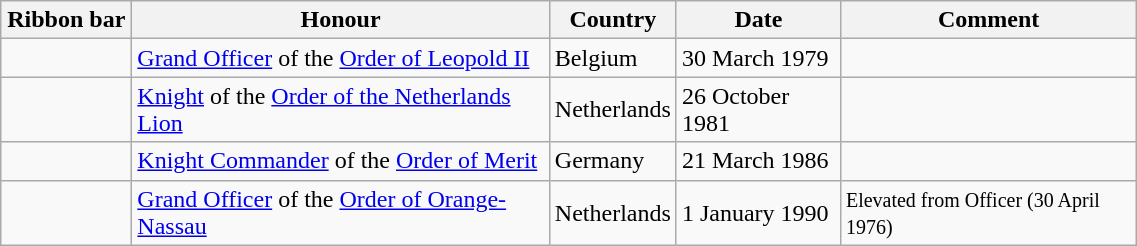<table class="wikitable" style="width:60%;">
<tr>
<th style="width:80px;">Ribbon bar</th>
<th>Honour</th>
<th>Country</th>
<th>Date</th>
<th>Comment</th>
</tr>
<tr>
<td></td>
<td><a href='#'>Grand Officer</a> of the <a href='#'>Order of Leopold II</a></td>
<td>Belgium</td>
<td>30 March 1979</td>
<td></td>
</tr>
<tr>
<td></td>
<td><a href='#'>Knight</a> of the <a href='#'>Order of the Netherlands Lion</a></td>
<td>Netherlands</td>
<td>26 October 1981</td>
<td></td>
</tr>
<tr>
<td></td>
<td><a href='#'>Knight Commander</a> of the <a href='#'>Order of Merit</a></td>
<td>Germany</td>
<td>21 March 1986</td>
<td></td>
</tr>
<tr>
<td></td>
<td><a href='#'>Grand Officer</a> of the <a href='#'>Order of Orange-Nassau</a></td>
<td>Netherlands</td>
<td>1 January 1990</td>
<td><small>Elevated from Officer (30 April 1976)</small></td>
</tr>
</table>
